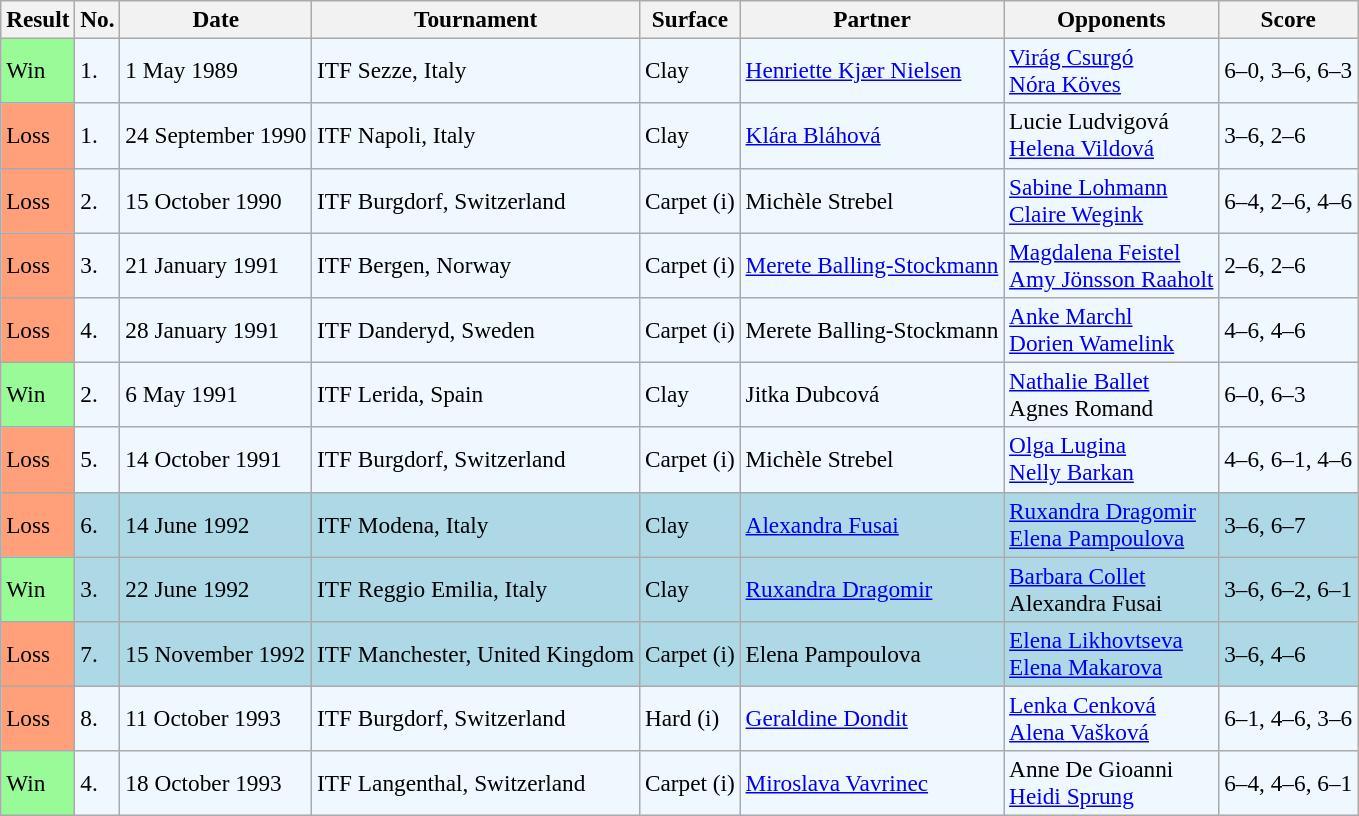<table class="sortable wikitable" style=font-size:97%>
<tr>
<th>Result</th>
<th>No.</th>
<th>Date</th>
<th>Tournament</th>
<th>Surface</th>
<th>Partner</th>
<th>Opponents</th>
<th class="unsortable">Score</th>
</tr>
<tr style="background:#f0f8ff;">
<td style="background:#98fb98;">Win</td>
<td>1.</td>
<td>1 May 1989</td>
<td>ITF Sezze, Italy</td>
<td>Clay</td>
<td> <a href='#'>Henriette Kjær Nielsen</a></td>
<td> <a href='#'>Virág Csurgó</a> <br>  <a href='#'>Nóra Köves</a></td>
<td>6–0, 3–6, 6–3</td>
</tr>
<tr style="background:#f0f8ff;">
<td style="background:#ffa07a;">Loss</td>
<td>1.</td>
<td>24 September 1990</td>
<td>ITF Napoli, Italy</td>
<td>Clay</td>
<td> <a href='#'>Klára Bláhová</a></td>
<td> Lucie Ludvigová <br>  <a href='#'>Helena Vildová</a></td>
<td>3–6, 2–6</td>
</tr>
<tr style="background:#f0f8ff;">
<td style="background:#ffa07a;">Loss</td>
<td>2.</td>
<td>15 October 1990</td>
<td>ITF Burgdorf, Switzerland</td>
<td>Carpet (i)</td>
<td> Michèle Strebel</td>
<td> <a href='#'>Sabine Lohmann</a> <br>  <a href='#'>Claire Wegink</a></td>
<td>6–4, 2–6, 4–6</td>
</tr>
<tr style="background:#f0f8ff;">
<td style="background:#ffa07a;">Loss</td>
<td>3.</td>
<td>21 January 1991</td>
<td>ITF Bergen, Norway</td>
<td>Carpet (i)</td>
<td> <a href='#'>Merete Balling-Stockmann</a></td>
<td> <a href='#'>Magdalena Feistel</a> <br>  <a href='#'>Amy Jönsson Raaholt</a></td>
<td>2–6, 2–6</td>
</tr>
<tr style="background:#f0f8ff;">
<td style="background:#ffa07a;">Loss</td>
<td>4.</td>
<td>28 January 1991</td>
<td>ITF Danderyd, Sweden</td>
<td>Carpet (i)</td>
<td> Merete Balling-Stockmann</td>
<td> <a href='#'>Anke Marchl</a> <br>  <a href='#'>Dorien Wamelink</a></td>
<td>4–6, 4–6</td>
</tr>
<tr style="background:#f0f8ff;">
<td style="background:#98fb98;">Win</td>
<td>2.</td>
<td>6 May 1991</td>
<td>ITF Lerida, Spain</td>
<td>Clay</td>
<td> Jitka Dubcová</td>
<td> <a href='#'>Nathalie Ballet</a> <br>  Agnes Romand</td>
<td>6–0, 6–3</td>
</tr>
<tr bgcolor="#f0f8ff">
<td style="background:#ffa07a;">Loss</td>
<td>5.</td>
<td>14 October 1991</td>
<td>ITF Burgdorf, Switzerland</td>
<td>Carpet (i)</td>
<td> Michèle Strebel</td>
<td> <a href='#'>Olga Lugina</a> <br>  <a href='#'>Nelly Barkan</a></td>
<td>4–6, 6–1, 4–6</td>
</tr>
<tr style="background:lightblue;">
<td style="background:#ffa07a;">Loss</td>
<td>6.</td>
<td>14 June 1992</td>
<td>ITF Modena, Italy</td>
<td>Clay</td>
<td> <a href='#'>Alexandra Fusai</a></td>
<td> <a href='#'>Ruxandra Dragomir</a> <br>  <a href='#'>Elena Pampoulova</a></td>
<td>3–6, 6–7</td>
</tr>
<tr style="background:lightblue;">
<td style="background:#98fb98;">Win</td>
<td>3.</td>
<td>22 June 1992</td>
<td>ITF Reggio Emilia, Italy</td>
<td>Clay</td>
<td> <a href='#'>Ruxandra Dragomir</a></td>
<td> <a href='#'>Barbara Collet</a> <br>  Alexandra Fusai</td>
<td>3–6, 6–2, 6–1</td>
</tr>
<tr bgcolor="lightblue">
<td style="background:#ffa07a;">Loss</td>
<td>7.</td>
<td>15 November 1992</td>
<td>ITF Manchester, United Kingdom</td>
<td>Carpet (i)</td>
<td> Elena Pampoulova</td>
<td> <a href='#'>Elena Likhovtseva</a> <br>  <a href='#'>Elena Makarova</a></td>
<td>3–6, 4–6</td>
</tr>
<tr style="background:#f0f8ff;">
<td style="background:#ffa07a;">Loss</td>
<td>8.</td>
<td>11 October 1993</td>
<td>ITF Burgdorf, Switzerland</td>
<td>Hard (i)</td>
<td> <a href='#'>Geraldine Dondit</a></td>
<td> <a href='#'>Lenka Cenková</a> <br>  <a href='#'>Alena Vašková</a></td>
<td>6–1, 4–6, 3–6</td>
</tr>
<tr style="background:#f0f8ff;">
<td style="background:#98fb98;">Win</td>
<td>4.</td>
<td>18 October 1993</td>
<td>ITF Langenthal, Switzerland</td>
<td>Carpet (i)</td>
<td> <a href='#'>Miroslava Vavrinec</a></td>
<td> Anne De Gioanni <br>  <a href='#'>Heidi Sprung</a></td>
<td>6–4, 4–6, 6–1</td>
</tr>
</table>
